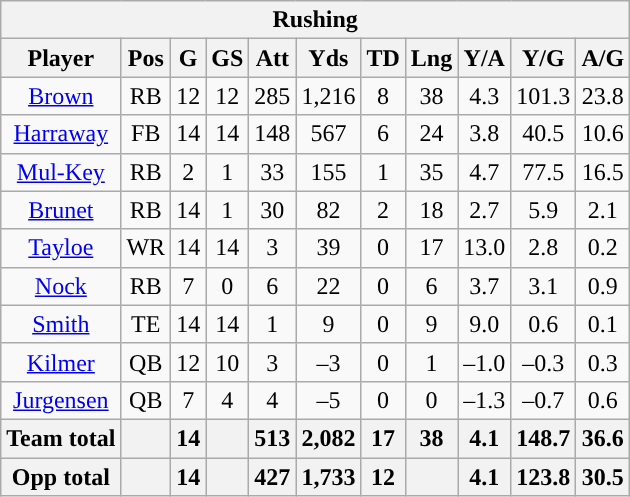<table class="wikitable" style="text-align:center">
<tr>
<th colspan="11">Rushing</th>
</tr>
<tr>
<th>Player</th>
<th>Pos</th>
<th>G</th>
<th>GS</th>
<th>Att</th>
<th>Yds</th>
<th>TD</th>
<th>Lng</th>
<th>Y/A</th>
<th>Y/G</th>
<th>A/G</th>
</tr>
<tr>
<td><a href='#'>Brown</a></td>
<td>RB</td>
<td>12</td>
<td>12</td>
<td>285</td>
<td>1,216</td>
<td>8</td>
<td>38</td>
<td>4.3</td>
<td>101.3</td>
<td>23.8</td>
</tr>
<tr>
<td><a href='#'>Harraway</a></td>
<td>FB</td>
<td>14</td>
<td>14</td>
<td>148</td>
<td>567</td>
<td>6</td>
<td>24</td>
<td>3.8</td>
<td>40.5</td>
<td>10.6</td>
</tr>
<tr>
<td><a href='#'>Mul-Key</a></td>
<td>RB</td>
<td>2</td>
<td>1</td>
<td>33</td>
<td>155</td>
<td>1</td>
<td>35</td>
<td>4.7</td>
<td>77.5</td>
<td>16.5</td>
</tr>
<tr>
<td><a href='#'>Brunet</a></td>
<td>RB</td>
<td>14</td>
<td>1</td>
<td>30</td>
<td>82</td>
<td>2</td>
<td>18</td>
<td>2.7</td>
<td>5.9</td>
<td>2.1</td>
</tr>
<tr>
<td><a href='#'>Tayloe</a></td>
<td>WR</td>
<td>14</td>
<td>14</td>
<td>3</td>
<td>39</td>
<td>0</td>
<td>17</td>
<td>13.0</td>
<td>2.8</td>
<td>0.2</td>
</tr>
<tr>
<td><a href='#'>Nock</a></td>
<td>RB</td>
<td>7</td>
<td>0</td>
<td>6</td>
<td>22</td>
<td>0</td>
<td>6</td>
<td>3.7</td>
<td>3.1</td>
<td>0.9</td>
</tr>
<tr>
<td><a href='#'>Smith</a></td>
<td>TE</td>
<td>14</td>
<td>14</td>
<td>1</td>
<td>9</td>
<td>0</td>
<td>9</td>
<td>9.0</td>
<td>0.6</td>
<td>0.1</td>
</tr>
<tr>
<td><a href='#'>Kilmer</a></td>
<td>QB</td>
<td>12</td>
<td>10</td>
<td>3</td>
<td>–3</td>
<td>0</td>
<td>1</td>
<td>–1.0</td>
<td>–0.3</td>
<td>0.3</td>
</tr>
<tr>
<td><a href='#'>Jurgensen</a></td>
<td>QB</td>
<td>7</td>
<td>4</td>
<td>4</td>
<td>–5</td>
<td>0</td>
<td>0</td>
<td>–1.3</td>
<td>–0.7</td>
<td>0.6</td>
</tr>
<tr>
<th>Team total</th>
<th></th>
<th>14</th>
<th></th>
<th>513</th>
<th>2,082</th>
<th>17</th>
<th>38</th>
<th>4.1</th>
<th>148.7</th>
<th>36.6</th>
</tr>
<tr>
<th>Opp total</th>
<th></th>
<th>14</th>
<th></th>
<th>427</th>
<th>1,733</th>
<th>12</th>
<th></th>
<th>4.1</th>
<th>123.8</th>
<th>30.5</th>
</tr>
</table>
